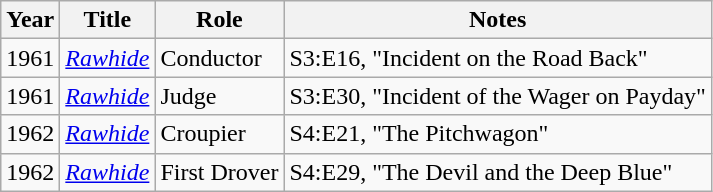<table class="wikitable">
<tr>
<th>Year</th>
<th>Title</th>
<th>Role</th>
<th>Notes</th>
</tr>
<tr>
<td>1961</td>
<td><em><a href='#'>Rawhide</a></em></td>
<td>Conductor</td>
<td>S3:E16, "Incident on the Road Back"</td>
</tr>
<tr>
<td>1961</td>
<td><em><a href='#'>Rawhide</a></em></td>
<td>Judge</td>
<td>S3:E30, "Incident of the Wager on Payday"</td>
</tr>
<tr>
<td>1962</td>
<td><em><a href='#'>Rawhide</a></em></td>
<td>Croupier</td>
<td>S4:E21, "The Pitchwagon"</td>
</tr>
<tr>
<td>1962</td>
<td><em><a href='#'>Rawhide</a></em></td>
<td>First Drover</td>
<td>S4:E29, "The Devil and the Deep Blue"</td>
</tr>
</table>
